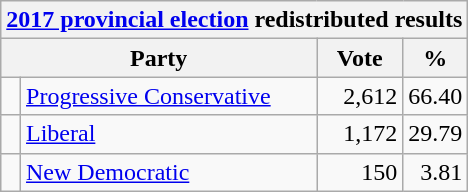<table class="wikitable">
<tr>
<th colspan="4"><a href='#'>2017 provincial election</a> redistributed results</th>
</tr>
<tr>
<th bgcolor="#DDDDFF" width="130px" colspan="2">Party</th>
<th bgcolor="#DDDDFF" width="50px">Vote</th>
<th bgcolor="#DDDDFF" width="30px">%</th>
</tr>
<tr>
<td> </td>
<td><a href='#'>Progressive Conservative</a></td>
<td align=right>2,612</td>
<td align=right>66.40</td>
</tr>
<tr>
<td> </td>
<td><a href='#'>Liberal</a></td>
<td align=right>1,172</td>
<td align=right>29.79</td>
</tr>
<tr>
<td> </td>
<td><a href='#'>New Democratic</a></td>
<td align=right>150</td>
<td align=right>3.81</td>
</tr>
</table>
